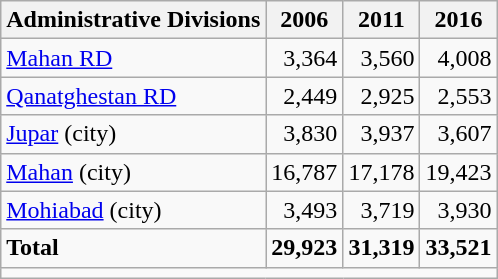<table class="wikitable">
<tr>
<th>Administrative Divisions</th>
<th>2006</th>
<th>2011</th>
<th>2016</th>
</tr>
<tr>
<td><a href='#'>Mahan RD</a></td>
<td style="text-align: right;">3,364</td>
<td style="text-align: right;">3,560</td>
<td style="text-align: right;">4,008</td>
</tr>
<tr>
<td><a href='#'>Qanatghestan RD</a></td>
<td style="text-align: right;">2,449</td>
<td style="text-align: right;">2,925</td>
<td style="text-align: right;">2,553</td>
</tr>
<tr>
<td><a href='#'>Jupar</a> (city)</td>
<td style="text-align: right;">3,830</td>
<td style="text-align: right;">3,937</td>
<td style="text-align: right;">3,607</td>
</tr>
<tr>
<td><a href='#'>Mahan</a> (city)</td>
<td style="text-align: right;">16,787</td>
<td style="text-align: right;">17,178</td>
<td style="text-align: right;">19,423</td>
</tr>
<tr>
<td><a href='#'>Mohiabad</a> (city)</td>
<td style="text-align: right;">3,493</td>
<td style="text-align: right;">3,719</td>
<td style="text-align: right;">3,930</td>
</tr>
<tr>
<td><strong>Total</strong></td>
<td style="text-align: right;"><strong>29,923</strong></td>
<td style="text-align: right;"><strong>31,319</strong></td>
<td style="text-align: right;"><strong>33,521</strong></td>
</tr>
<tr>
<td colspan=4></td>
</tr>
</table>
